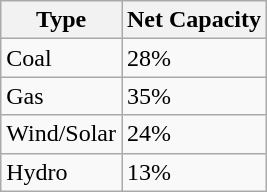<table class="wikitable">
<tr>
<th>Type</th>
<th>Net Capacity</th>
</tr>
<tr>
<td>Coal</td>
<td>28%</td>
</tr>
<tr>
<td>Gas</td>
<td>35%</td>
</tr>
<tr>
<td>Wind/Solar</td>
<td>24%</td>
</tr>
<tr>
<td>Hydro</td>
<td>13%</td>
</tr>
</table>
